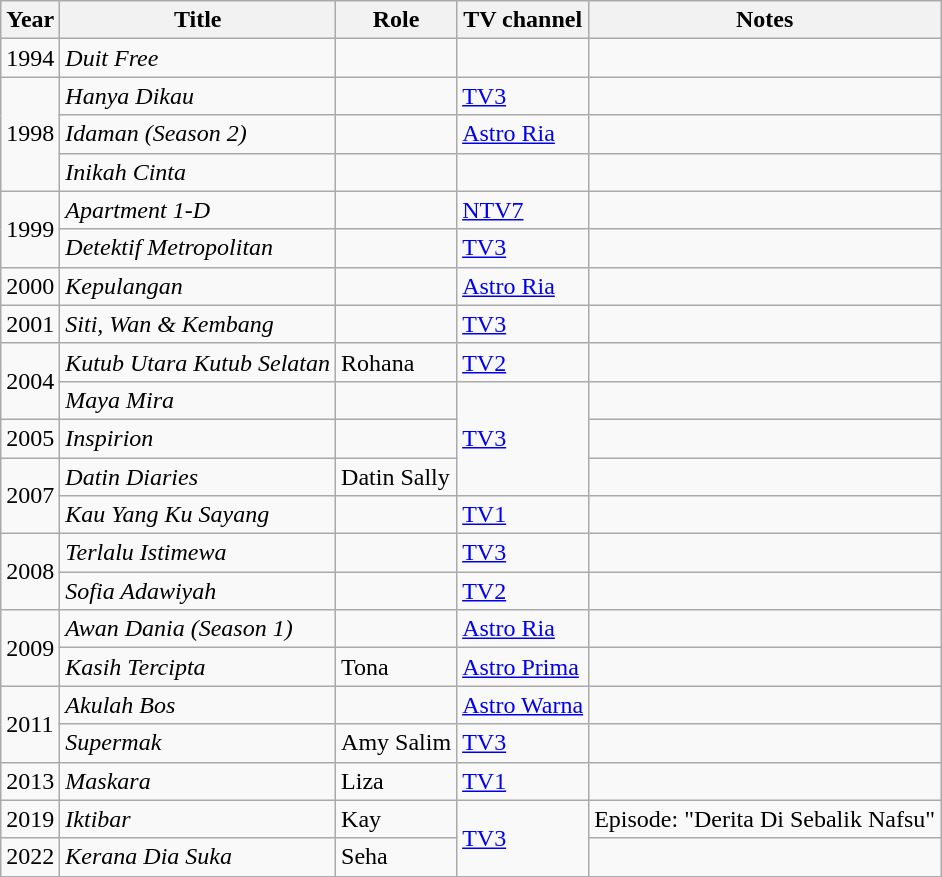<table class="wikitable">
<tr>
<th>Year</th>
<th>Title</th>
<th>Role</th>
<th>TV channel</th>
<th>Notes</th>
</tr>
<tr>
<td>1994</td>
<td><em>Duit Free</em></td>
<td></td>
<td></td>
<td></td>
</tr>
<tr>
<td rowspan=3>1998</td>
<td><em>Hanya Dikau</em></td>
<td></td>
<td><a href='#'>TV3</a></td>
<td></td>
</tr>
<tr>
<td><em>Idaman (Season 2)</em></td>
<td></td>
<td><a href='#'>Astro Ria</a></td>
<td></td>
</tr>
<tr>
<td><em>Inikah Cinta</em></td>
<td></td>
<td></td>
<td></td>
</tr>
<tr>
<td rowspan=2>1999</td>
<td><em>Apartment 1-D</em></td>
<td></td>
<td><a href='#'>NTV7</a></td>
<td></td>
</tr>
<tr>
<td><em>Detektif Metropolitan</em></td>
<td></td>
<td><a href='#'>TV3</a></td>
<td></td>
</tr>
<tr>
<td>2000</td>
<td><em>Kepulangan</em></td>
<td></td>
<td><a href='#'>Astro Ria</a></td>
<td></td>
</tr>
<tr>
<td>2001</td>
<td><em>Siti, Wan & Kembang</em></td>
<td></td>
<td><a href='#'>TV3</a></td>
<td></td>
</tr>
<tr>
<td rowspan=2>2004</td>
<td><em>Kutub Utara Kutub Selatan</em></td>
<td>Rohana</td>
<td><a href='#'>TV2</a></td>
<td></td>
</tr>
<tr>
<td><em>Maya Mira</em></td>
<td></td>
<td rowspan=3><a href='#'>TV3</a></td>
<td></td>
</tr>
<tr>
<td>2005</td>
<td><em>Inspirion</em></td>
<td></td>
<td></td>
</tr>
<tr>
<td rowspan=2>2007</td>
<td><em>Datin Diaries</em></td>
<td>Datin Sally</td>
<td></td>
</tr>
<tr>
<td><em>Kau Yang Ku Sayang</em></td>
<td></td>
<td><a href='#'>TV1</a></td>
<td></td>
</tr>
<tr>
<td rowspan=2>2008</td>
<td><em>Terlalu Istimewa</em></td>
<td></td>
<td><a href='#'>TV3</a></td>
<td></td>
</tr>
<tr>
<td><em>Sofia Adawiyah</em></td>
<td></td>
<td><a href='#'>TV2</a></td>
<td></td>
</tr>
<tr>
<td rowspan=2>2009</td>
<td><em>Awan Dania (Season 1)</em></td>
<td></td>
<td><a href='#'>Astro Ria</a></td>
<td></td>
</tr>
<tr>
<td><em>Kasih Tercipta</em></td>
<td>Tona</td>
<td><a href='#'>Astro Prima</a></td>
<td></td>
</tr>
<tr>
<td rowspan=2>2011</td>
<td><em>Akulah Bos</em></td>
<td></td>
<td><a href='#'>Astro Warna</a></td>
<td></td>
</tr>
<tr>
<td><em>Supermak</em></td>
<td>Amy Salim</td>
<td><a href='#'>TV3</a></td>
<td></td>
</tr>
<tr>
<td>2013</td>
<td><em>Maskara</em></td>
<td>Liza</td>
<td><a href='#'>TV1</a></td>
<td></td>
</tr>
<tr>
<td>2019</td>
<td><em>Iktibar</em></td>
<td>Kay</td>
<td rowspan=2><a href='#'>TV3</a></td>
<td>Episode: "Derita Di Sebalik Nafsu"</td>
</tr>
<tr>
<td>2022</td>
<td><em>Kerana Dia Suka</em></td>
<td>Seha</td>
<td></td>
</tr>
<tr>
</tr>
</table>
